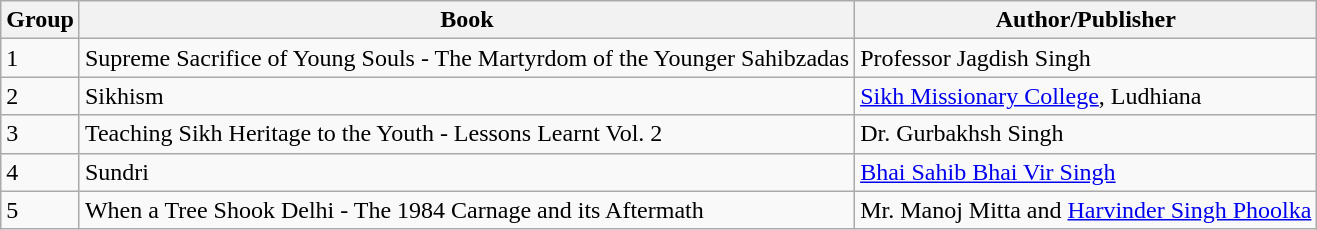<table class="wikitable">
<tr>
<th>Group</th>
<th>Book</th>
<th>Author/Publisher</th>
</tr>
<tr>
<td>1</td>
<td>Supreme Sacrifice of Young Souls - The Martyrdom of the Younger Sahibzadas</td>
<td>Professor Jagdish Singh</td>
</tr>
<tr>
<td>2</td>
<td>Sikhism</td>
<td><a href='#'>Sikh Missionary College</a>, Ludhiana</td>
</tr>
<tr>
<td>3</td>
<td>Teaching Sikh Heritage to the Youth - Lessons Learnt Vol. 2</td>
<td>Dr. Gurbakhsh Singh</td>
</tr>
<tr>
<td>4</td>
<td>Sundri</td>
<td><a href='#'>Bhai Sahib Bhai Vir Singh</a></td>
</tr>
<tr>
<td>5</td>
<td>When a Tree Shook Delhi - The 1984 Carnage and its Aftermath</td>
<td>Mr. Manoj Mitta and <a href='#'>Harvinder Singh Phoolka</a></td>
</tr>
</table>
